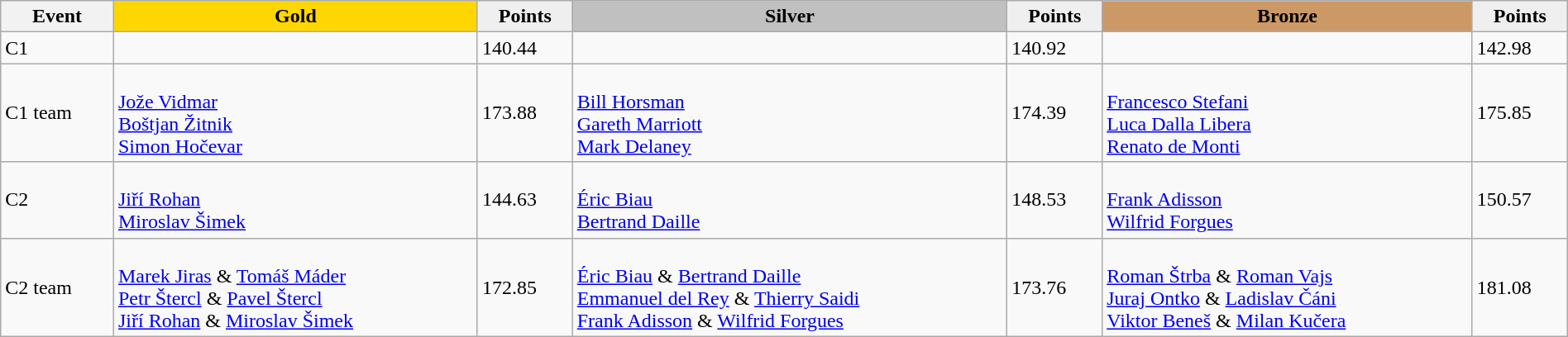<table class="wikitable" width=100%>
<tr>
<th>Event</th>
<td align=center bgcolor="gold"><strong>Gold</strong></td>
<td align=center bgcolor="EFEFEF"><strong>Points</strong></td>
<td align=center bgcolor="silver"><strong>Silver</strong></td>
<td align=center bgcolor="EFEFEF"><strong>Points</strong></td>
<td align=center bgcolor="CC9966"><strong>Bronze</strong></td>
<td align=center bgcolor="EFEFEF"><strong>Points</strong></td>
</tr>
<tr>
<td>C1</td>
<td></td>
<td>140.44</td>
<td></td>
<td>140.92</td>
<td></td>
<td>142.98</td>
</tr>
<tr>
<td>C1 team</td>
<td><br><a href='#'>Jože Vidmar</a><br><a href='#'>Boštjan Žitnik</a><br><a href='#'>Simon Hočevar</a></td>
<td>173.88</td>
<td><br><a href='#'>Bill Horsman</a><br><a href='#'>Gareth Marriott</a><br><a href='#'>Mark Delaney</a></td>
<td>174.39</td>
<td><br><a href='#'>Francesco Stefani</a><br><a href='#'>Luca Dalla Libera</a><br><a href='#'>Renato de Monti</a></td>
<td>175.85</td>
</tr>
<tr>
<td>C2</td>
<td><br><a href='#'>Jiří Rohan</a><br><a href='#'>Miroslav Šimek</a></td>
<td>144.63</td>
<td><br><a href='#'>Éric Biau</a><br><a href='#'>Bertrand Daille</a></td>
<td>148.53</td>
<td><br><a href='#'>Frank Adisson</a><br><a href='#'>Wilfrid Forgues</a></td>
<td>150.57</td>
</tr>
<tr>
<td>C2 team</td>
<td><br><a href='#'>Marek Jiras</a> & <a href='#'>Tomáš Máder</a><br><a href='#'>Petr Štercl</a> & <a href='#'>Pavel Štercl</a><br><a href='#'>Jiří Rohan</a> & <a href='#'>Miroslav Šimek</a></td>
<td>172.85</td>
<td><br><a href='#'>Éric Biau</a> & <a href='#'>Bertrand Daille</a><br><a href='#'>Emmanuel del Rey</a> & <a href='#'>Thierry Saidi</a><br><a href='#'>Frank Adisson</a> & <a href='#'>Wilfrid Forgues</a></td>
<td>173.76</td>
<td><br><a href='#'>Roman Štrba</a> & <a href='#'>Roman Vajs</a><br><a href='#'>Juraj Ontko</a> & <a href='#'>Ladislav Čáni</a><br><a href='#'>Viktor Beneš</a> & <a href='#'>Milan Kučera</a></td>
<td>181.08</td>
</tr>
</table>
